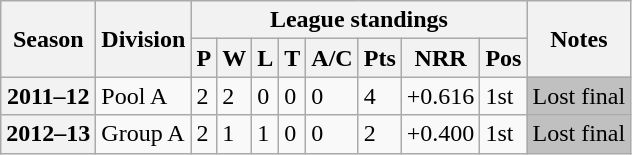<table class="wikitable sortable">
<tr>
<th scope="col" rowspan="2">Season</th>
<th scope="col" rowspan="2">Division</th>
<th scope="col" colspan="8">League standings</th>
<th scope="col" rowspan="2">Notes</th>
</tr>
<tr>
<th scope="col">P</th>
<th scope="col">W</th>
<th scope="col">L</th>
<th scope="col">T</th>
<th scope="col">A/C</th>
<th scope="col">Pts</th>
<th scope="col">NRR</th>
<th scope="col">Pos</th>
</tr>
<tr>
<th scope="row">2011–12</th>
<td>Pool A</td>
<td>2</td>
<td>2</td>
<td>0</td>
<td>0</td>
<td>0</td>
<td>4</td>
<td>+0.616</td>
<td>1st</td>
<td style="background: silver;">Lost final</td>
</tr>
<tr>
<th scope="row">2012–13</th>
<td>Group A</td>
<td>2</td>
<td>1</td>
<td>1</td>
<td>0</td>
<td>0</td>
<td>2</td>
<td>+0.400</td>
<td>1st</td>
<td style="background: silver;">Lost final</td>
</tr>
</table>
